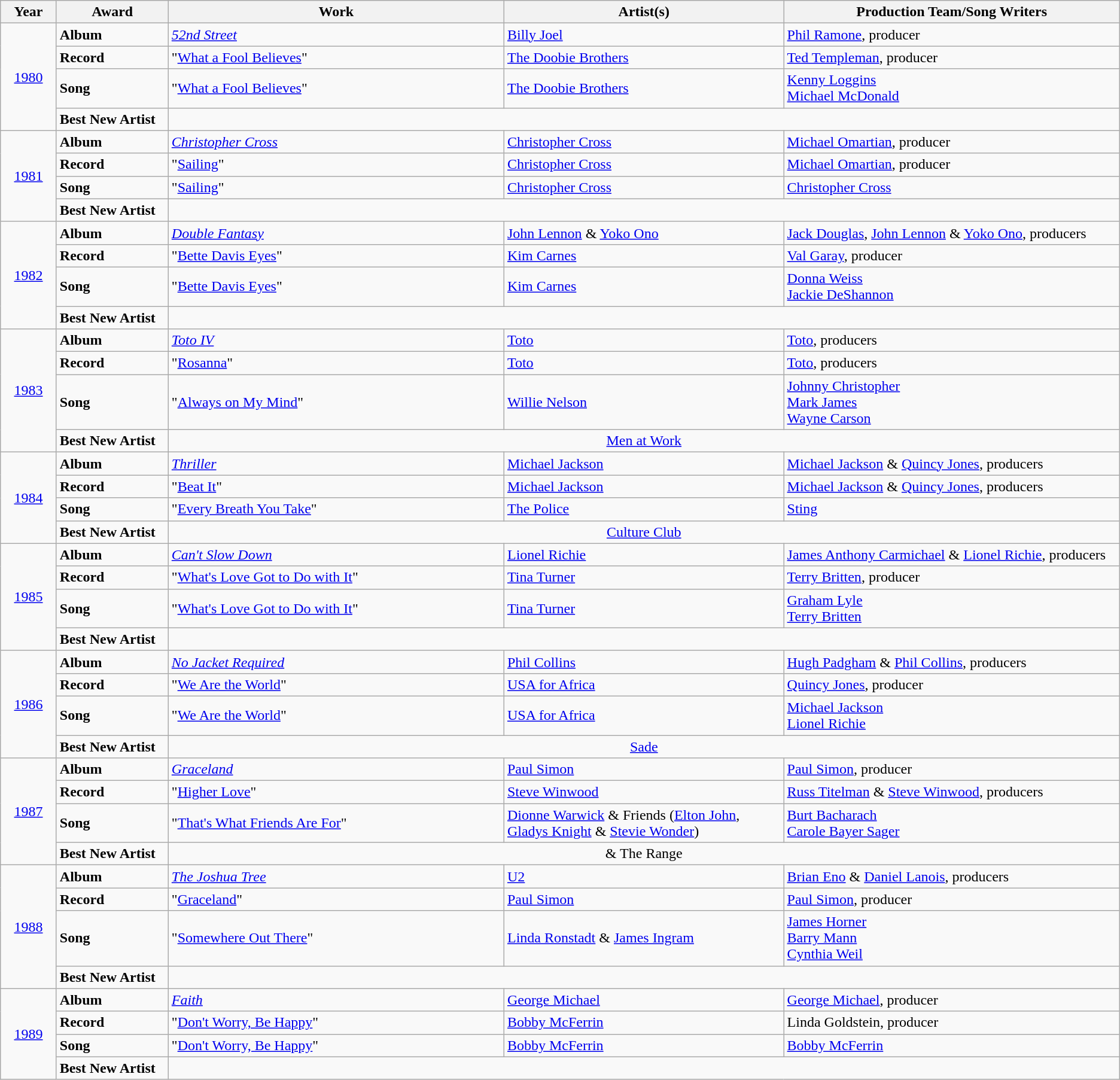<table class="wikitable">
<tr>
<th width="5%">Year</th>
<th width="10%">Award</th>
<th width="30%">Work</th>
<th width="25%">Artist(s)</th>
<th width="30%">Production Team/Song Writers</th>
</tr>
<tr>
<td rowspan="4" style="text-align:center;"><a href='#'>1980</a><br></td>
<td><strong>Album</strong></td>
<td><em><a href='#'>52nd Street</a></em></td>
<td><a href='#'>Billy Joel</a></td>
<td><a href='#'>Phil Ramone</a>, producer</td>
</tr>
<tr>
<td><strong>Record</strong></td>
<td>"<a href='#'>What a Fool Believes</a>"</td>
<td><a href='#'>The Doobie Brothers</a></td>
<td><a href='#'>Ted Templeman</a>, producer</td>
</tr>
<tr>
<td><strong>Song</strong></td>
<td>"<a href='#'>What a Fool Believes</a>"</td>
<td><a href='#'>The Doobie Brothers</a></td>
<td><a href='#'>Kenny Loggins</a><br><a href='#'>Michael McDonald</a></td>
</tr>
<tr>
<td><strong>Best New Artist</strong></td>
<td colspan="3" align="center"></td>
</tr>
<tr>
<td rowspan="4" style="text-align:center;"><a href='#'>1981</a><br></td>
<td><strong>Album</strong></td>
<td><em><a href='#'>Christopher Cross</a></em></td>
<td><a href='#'>Christopher Cross</a></td>
<td><a href='#'>Michael Omartian</a>, producer</td>
</tr>
<tr>
<td><strong>Record</strong></td>
<td>"<a href='#'>Sailing</a>"</td>
<td><a href='#'>Christopher Cross</a></td>
<td><a href='#'>Michael Omartian</a>, producer</td>
</tr>
<tr>
<td><strong>Song</strong></td>
<td>"<a href='#'>Sailing</a>"</td>
<td><a href='#'>Christopher Cross</a></td>
<td><a href='#'>Christopher Cross</a></td>
</tr>
<tr>
<td><strong>Best New Artist</strong></td>
<td colspan="3" align="center"></td>
</tr>
<tr>
<td rowspan="4" style="text-align:center;"><a href='#'>1982</a><br></td>
<td><strong>Album</strong></td>
<td><em><a href='#'>Double Fantasy</a></em></td>
<td><a href='#'>John Lennon</a> & <a href='#'>Yoko Ono</a></td>
<td><a href='#'>Jack Douglas</a>, <a href='#'>John Lennon</a> & <a href='#'>Yoko Ono</a>, producers</td>
</tr>
<tr>
<td><strong>Record</strong></td>
<td>"<a href='#'>Bette Davis Eyes</a>"</td>
<td><a href='#'>Kim Carnes</a></td>
<td><a href='#'>Val Garay</a>, producer</td>
</tr>
<tr>
<td><strong>Song</strong></td>
<td>"<a href='#'>Bette Davis Eyes</a>"</td>
<td><a href='#'>Kim Carnes</a></td>
<td><a href='#'>Donna Weiss</a><br><a href='#'>Jackie DeShannon</a></td>
</tr>
<tr>
<td><strong>Best New Artist</strong></td>
<td colspan="3" align="center"></td>
</tr>
<tr>
<td rowspan="4" style="text-align:center;"><a href='#'>1983</a><br></td>
<td><strong>Album</strong></td>
<td><em><a href='#'>Toto IV</a></em></td>
<td><a href='#'>Toto</a></td>
<td><a href='#'>Toto</a>, producers</td>
</tr>
<tr>
<td><strong>Record</strong></td>
<td>"<a href='#'>Rosanna</a>"</td>
<td><a href='#'>Toto</a></td>
<td><a href='#'>Toto</a>, producers</td>
</tr>
<tr>
<td><strong>Song</strong></td>
<td>"<a href='#'>Always on My Mind</a>"</td>
<td><a href='#'>Willie Nelson</a></td>
<td><a href='#'>Johnny Christopher</a><br><a href='#'>Mark James</a><br><a href='#'>Wayne Carson</a></td>
</tr>
<tr>
<td><strong>Best New Artist</strong></td>
<td colspan="3" align="center"><a href='#'>Men at Work</a></td>
</tr>
<tr>
<td rowspan="4" style="text-align:center;"><a href='#'>1984</a><br></td>
<td><strong>Album</strong></td>
<td><em><a href='#'>Thriller</a></em></td>
<td><a href='#'>Michael Jackson</a></td>
<td><a href='#'>Michael Jackson</a> & <a href='#'>Quincy Jones</a>, producers</td>
</tr>
<tr>
<td><strong>Record</strong></td>
<td>"<a href='#'>Beat It</a>"</td>
<td><a href='#'>Michael Jackson</a></td>
<td><a href='#'>Michael Jackson</a> & <a href='#'>Quincy Jones</a>, producers</td>
</tr>
<tr>
<td><strong>Song</strong></td>
<td>"<a href='#'>Every Breath You Take</a>"</td>
<td><a href='#'>The Police</a></td>
<td><a href='#'>Sting</a></td>
</tr>
<tr>
<td><strong>Best New Artist</strong></td>
<td colspan="3" align="center"><a href='#'>Culture Club</a></td>
</tr>
<tr>
<td rowspan="4" style="text-align:center;"><a href='#'>1985</a><br></td>
<td><strong>Album</strong></td>
<td><em><a href='#'>Can't Slow Down</a></em></td>
<td><a href='#'>Lionel Richie</a></td>
<td><a href='#'>James Anthony Carmichael</a> & <a href='#'>Lionel Richie</a>, producers</td>
</tr>
<tr>
<td><strong>Record</strong></td>
<td>"<a href='#'>What's Love Got to Do with It</a>"</td>
<td><a href='#'>Tina Turner</a></td>
<td><a href='#'>Terry Britten</a>, producer</td>
</tr>
<tr>
<td><strong>Song</strong></td>
<td>"<a href='#'>What's Love Got to Do with It</a>"</td>
<td><a href='#'>Tina Turner</a></td>
<td><a href='#'>Graham Lyle</a><br><a href='#'>Terry Britten</a></td>
</tr>
<tr>
<td><strong>Best New Artist</strong></td>
<td colspan="3" align="center"></td>
</tr>
<tr>
<td rowspan="4" style="text-align:center;"><a href='#'>1986</a><br></td>
<td><strong>Album</strong></td>
<td><em><a href='#'>No Jacket Required</a></em></td>
<td><a href='#'>Phil Collins</a></td>
<td><a href='#'>Hugh Padgham</a> & <a href='#'>Phil Collins</a>, producers</td>
</tr>
<tr>
<td><strong>Record</strong></td>
<td>"<a href='#'>We Are the World</a>"</td>
<td><a href='#'>USA for Africa</a></td>
<td><a href='#'>Quincy Jones</a>, producer</td>
</tr>
<tr>
<td><strong>Song</strong></td>
<td>"<a href='#'>We Are the World</a>"</td>
<td><a href='#'>USA for Africa</a></td>
<td><a href='#'>Michael Jackson</a><br><a href='#'>Lionel Richie</a></td>
</tr>
<tr>
<td><strong>Best New Artist</strong></td>
<td colspan="3" align="center"><a href='#'>Sade</a></td>
</tr>
<tr>
<td rowspan="4" style="text-align:center;"><a href='#'>1987</a><br></td>
<td><strong>Album</strong></td>
<td><em><a href='#'>Graceland</a></em></td>
<td><a href='#'>Paul Simon</a></td>
<td><a href='#'>Paul Simon</a>, producer</td>
</tr>
<tr>
<td><strong>Record</strong></td>
<td>"<a href='#'>Higher Love</a>"</td>
<td><a href='#'>Steve Winwood</a></td>
<td><a href='#'>Russ Titelman</a> & <a href='#'>Steve Winwood</a>, producers</td>
</tr>
<tr>
<td><strong>Song</strong></td>
<td>"<a href='#'>That's What Friends Are For</a>"</td>
<td><a href='#'>Dionne Warwick</a> & Friends (<a href='#'>Elton John</a>, <a href='#'>Gladys Knight</a> & <a href='#'>Stevie Wonder</a>)</td>
<td><a href='#'>Burt Bacharach</a><br><a href='#'>Carole Bayer Sager</a></td>
</tr>
<tr>
<td><strong>Best New Artist</strong></td>
<td colspan="3" align="center"> & The Range</td>
</tr>
<tr>
<td rowspan="4" style="text-align:center;"><a href='#'>1988</a><br></td>
<td><strong>Album</strong></td>
<td><em><a href='#'>The Joshua Tree</a></em></td>
<td><a href='#'>U2</a></td>
<td><a href='#'>Brian Eno</a> & <a href='#'>Daniel Lanois</a>, producers</td>
</tr>
<tr>
<td><strong>Record</strong></td>
<td>"<a href='#'>Graceland</a>"</td>
<td><a href='#'>Paul Simon</a></td>
<td><a href='#'>Paul Simon</a>, producer</td>
</tr>
<tr>
<td><strong>Song</strong></td>
<td>"<a href='#'>Somewhere Out There</a>"</td>
<td><a href='#'>Linda Ronstadt</a> & <a href='#'>James Ingram</a></td>
<td><a href='#'>James Horner</a><br><a href='#'>Barry Mann</a><br><a href='#'>Cynthia Weil</a></td>
</tr>
<tr>
<td><strong>Best New Artist</strong></td>
<td colspan="3" align="center"></td>
</tr>
<tr>
<td rowspan="4" style="text-align:center;"><a href='#'>1989</a><br></td>
<td><strong>Album</strong></td>
<td><em><a href='#'>Faith</a></em></td>
<td><a href='#'>George Michael</a></td>
<td><a href='#'>George Michael</a>, producer</td>
</tr>
<tr>
<td><strong>Record</strong></td>
<td>"<a href='#'>Don't Worry, Be Happy</a>"</td>
<td><a href='#'>Bobby McFerrin</a></td>
<td>Linda Goldstein, producer</td>
</tr>
<tr>
<td><strong>Song</strong></td>
<td>"<a href='#'>Don't Worry, Be Happy</a>"</td>
<td><a href='#'>Bobby McFerrin</a></td>
<td><a href='#'>Bobby McFerrin</a></td>
</tr>
<tr>
<td><strong>Best New Artist</strong></td>
<td colspan="3" align="center"></td>
</tr>
</table>
